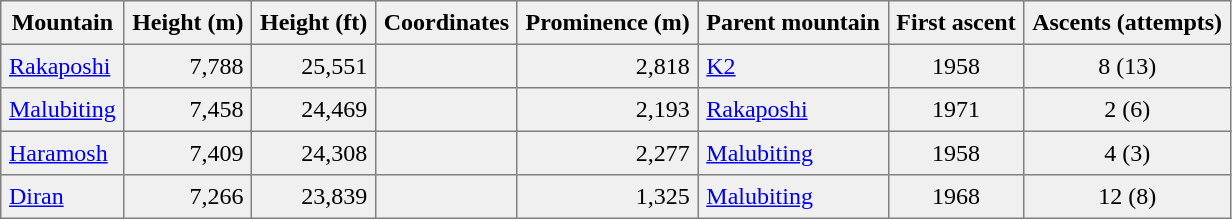<table border=1 cellspacing=0 cellpadding=5 style="border-collapse: collapse; background:#f0f0f0;">
<tr>
<th>Mountain</th>
<th>Height (m)</th>
<th>Height (ft)</th>
<th>Coordinates</th>
<th>Prominence (m)</th>
<th>Parent mountain</th>
<th>First ascent</th>
<th>Ascents (attempts)</th>
</tr>
<tr>
<td><a href='#'>Rakaposhi</a></td>
<td align=right>7,788</td>
<td align=right>25,551</td>
<td></td>
<td align=right>2,818</td>
<td><a href='#'>K2</a></td>
<td align=middle>1958</td>
<td align=middle>8 (13)</td>
</tr>
<tr>
<td><a href='#'>Malubiting</a></td>
<td align=right>7,458</td>
<td align=right>24,469</td>
<td></td>
<td align=right>2,193</td>
<td><a href='#'>Rakaposhi</a></td>
<td align=middle>1971</td>
<td align=middle>2 (6)</td>
</tr>
<tr>
<td><a href='#'>Haramosh</a></td>
<td align=right>7,409</td>
<td align=right>24,308</td>
<td></td>
<td align=right>2,277</td>
<td><a href='#'>Malubiting</a></td>
<td align=middle>1958</td>
<td align=middle>4 (3)</td>
</tr>
<tr>
<td><a href='#'>Diran</a></td>
<td align=right>7,266</td>
<td align=right>23,839</td>
<td></td>
<td align=right>1,325</td>
<td><a href='#'>Malubiting</a></td>
<td align=middle>1968</td>
<td align=middle>12 (8)</td>
</tr>
</table>
